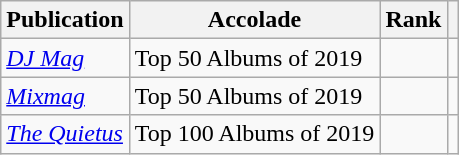<table class="wikitable sortable">
<tr>
<th>Publication</th>
<th>Accolade</th>
<th>Rank</th>
<th class="unsortable"></th>
</tr>
<tr>
<td><em><a href='#'>DJ Mag</a></em></td>
<td>Top 50 Albums of 2019</td>
<td></td>
<td></td>
</tr>
<tr>
<td><em><a href='#'>Mixmag</a></em></td>
<td>Top 50 Albums of 2019</td>
<td></td>
<td></td>
</tr>
<tr>
<td><em><a href='#'>The Quietus</a></em></td>
<td>Top 100 Albums of 2019</td>
<td></td>
<td></td>
</tr>
</table>
